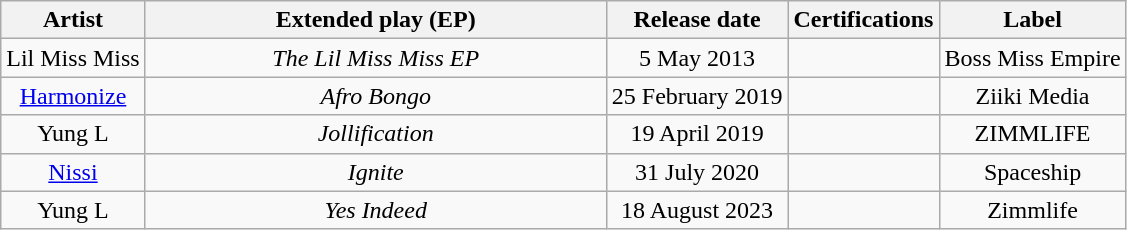<table class="wikitable plainrowheaders" style="text-align:center;" border="1">
<tr>
<th>Artist</th>
<th width="300">Extended play (EP)</th>
<th>Release date</th>
<th>Certifications</th>
<th>Label</th>
</tr>
<tr>
<td>Lil Miss Miss</td>
<td><em>The Lil Miss Miss EP</em></td>
<td>5 May 2013</td>
<td></td>
<td>Boss Miss Empire</td>
</tr>
<tr>
<td><a href='#'>Harmonize</a></td>
<td><em> Afro Bongo</em></td>
<td>25 February 2019</td>
<td></td>
<td>Ziiki Media</td>
</tr>
<tr>
<td>Yung L</td>
<td><em>Jollification</em></td>
<td>19 April 2019</td>
<td></td>
<td>ZIMMLIFE</td>
</tr>
<tr>
<td><a href='#'>Nissi</a></td>
<td><em>Ignite</em></td>
<td>31 July 2020</td>
<td></td>
<td>Spaceship</td>
</tr>
<tr>
<td>Yung L</td>
<td><em>Yes Indeed</em></td>
<td>18 August 2023</td>
<td></td>
<td>Zimmlife</td>
</tr>
</table>
